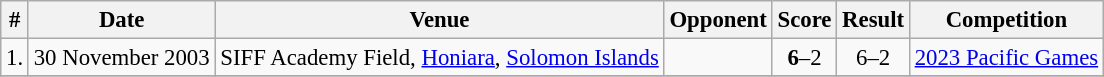<table class="wikitable" style="font-size:95%;">
<tr>
<th>#</th>
<th>Date</th>
<th>Venue</th>
<th>Opponent</th>
<th>Score</th>
<th>Result</th>
<th>Competition</th>
</tr>
<tr>
<td>1.</td>
<td>30 November 2003</td>
<td>SIFF Academy Field, <a href='#'>Honiara</a>, <a href='#'>Solomon Islands</a></td>
<td></td>
<td align=center><strong>6</strong>–2</td>
<td align=center>6–2</td>
<td><a href='#'>2023 Pacific Games</a></td>
</tr>
<tr>
</tr>
</table>
